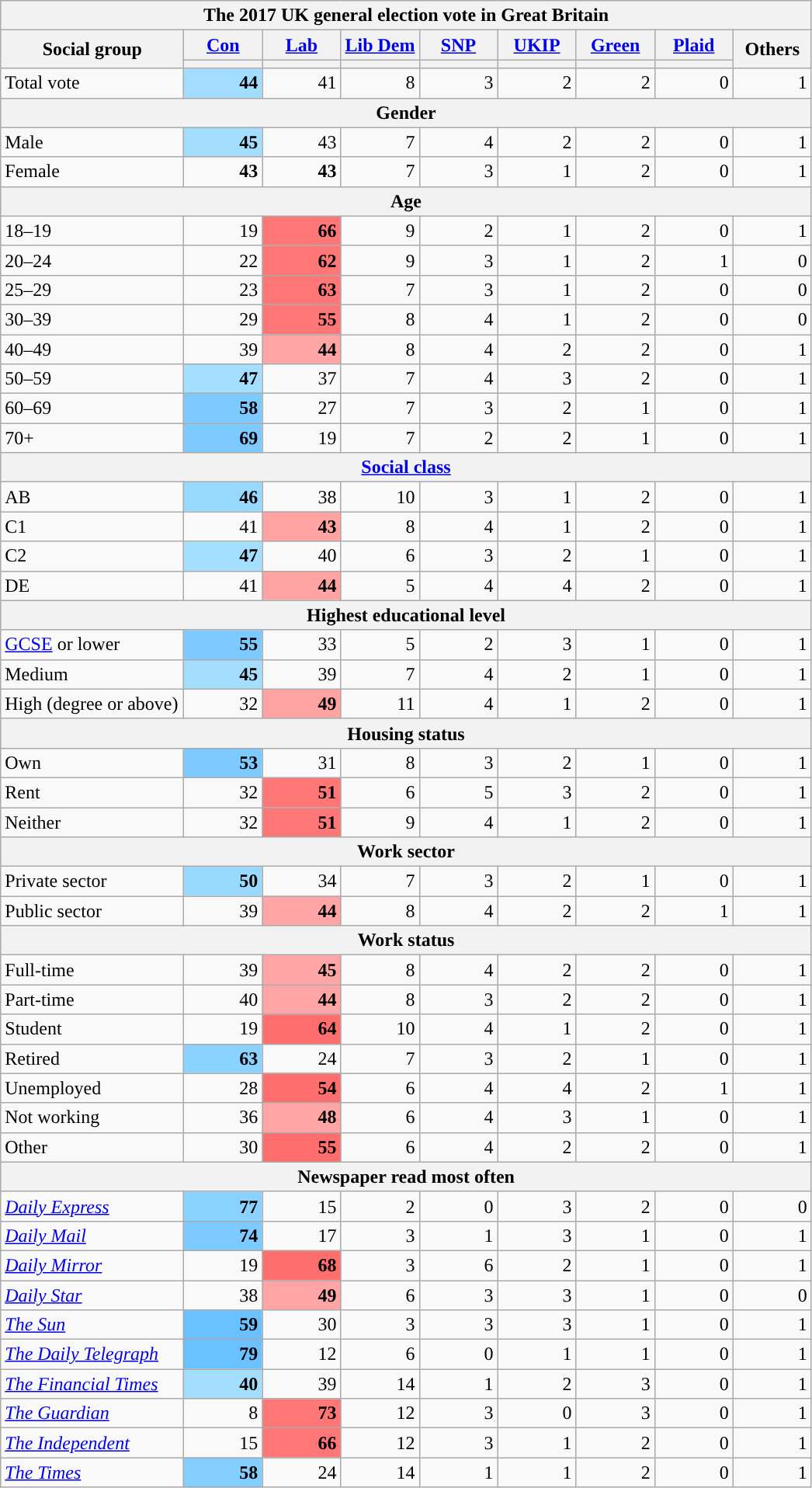<table class=wikitable>
<tr>
<th colspan="10">The 2017 UK general election vote in Great Britain</th>
</tr>
<tr>
<th style="width:150px;" rowspan="2">Social group</th>
<th style="width:60px;" class="unsortable"><a href='#'>Con</a></th>
<th style="width:60px;" class="unsortable"><a href='#'>Lab</a></th>
<th style="width:60px;" class="unsortable"><a href='#'>Lib Dem</a></th>
<th style="width:60px;" class="unsortable"><a href='#'>SNP</a></th>
<th style="width:60px;" class="unsortable"><a href='#'>UKIP</a></th>
<th style="width:60px;" class="unsortable"><a href='#'>Green</a></th>
<th style="width:60px;" class="unsortable"><a href='#'>Plaid</a></th>
<th style="width:60px;" rowspan="2" class="unsortable">Others</th>
</tr>
<tr>
<th class="unsortable" style="color:inherit;background:"></th>
<th class="unsortable" style="color:inherit;background:"></th>
<th class="unsortable" style="color:inherit;background:"></th>
<th class="unsortable" style="color:inherit;background:"></th>
<th class="unsortable" style="color:inherit;background:"></th>
<th class="unsortable" style="color:inherit;background:"></th>
<th class="unsortable" style="color:inherit;background:"></th>
</tr>
<tr>
<td>Total vote</td>
<td style="text-align:right; background:#A2DDFF;"><strong>44</strong></td>
<td style="text-align:right;">41</td>
<td style="text-align:right;">8</td>
<td style="text-align:right;">3</td>
<td style="text-align:right;">2</td>
<td style="text-align:right;">2</td>
<td style="text-align:right;">0</td>
<td style="text-align:right;">1</td>
</tr>
<tr>
<th colspan=9>Gender</th>
</tr>
<tr>
<td>Male</td>
<td style="text-align:right; background:#A3DEFF;"><strong>45</strong></td>
<td style="text-align:right;">43</td>
<td style="text-align:right;">7</td>
<td style="text-align:right;">4</td>
<td style="text-align:right;">2</td>
<td style="text-align:right;">2</td>
<td style="text-align:right;">0</td>
<td style="text-align:right;">1</td>
</tr>
<tr>
<td>Female</td>
<td style="text-align:right;"><strong>43</strong></td>
<td style="text-align:right;"><strong>43</strong></td>
<td style="text-align:right;">7</td>
<td style="text-align:right;">3</td>
<td style="text-align:right;">1</td>
<td style="text-align:right;">2</td>
<td style="text-align:right;">0</td>
<td style="text-align:right;">1</td>
</tr>
<tr>
<th colspan=9>Age</th>
</tr>
<tr>
<td>18–19</td>
<td style="text-align:right;">19</td>
<td style="text-align:right; background:#FF7676;"><strong>66</strong></td>
<td style="text-align:right;">9</td>
<td style="text-align:right;">2</td>
<td style="text-align:right;">1</td>
<td style="text-align:right;">2</td>
<td style="text-align:right;">0</td>
<td style="text-align:right;">1</td>
</tr>
<tr>
<td>20–24</td>
<td style="text-align:right;">22</td>
<td style="text-align:right; background:#FF7676;"><strong>62</strong></td>
<td style="text-align:right;">9</td>
<td style="text-align:right;">3</td>
<td style="text-align:right;">1</td>
<td style="text-align:right;">2</td>
<td style="text-align:right;">1</td>
<td style="text-align:right;">0</td>
</tr>
<tr>
<td>25–29</td>
<td style="text-align:right;">23</td>
<td style="text-align:right; background:#FF7676;"><strong>63</strong></td>
<td style="text-align:right;">7</td>
<td style="text-align:right;">3</td>
<td style="text-align:right;">1</td>
<td style="text-align:right;">2</td>
<td style="text-align:right;">0</td>
<td style="text-align:right;">0</td>
</tr>
<tr>
<td>30–39</td>
<td style="text-align:right;">29</td>
<td style="text-align:right; background:#FF7676;"><strong>55</strong></td>
<td style="text-align:right;">8</td>
<td style="text-align:right;">4</td>
<td style="text-align:right;">1</td>
<td style="text-align:right;">2</td>
<td style="text-align:right;">0</td>
<td style="text-align:right;">0</td>
</tr>
<tr>
<td>40–49</td>
<td style="text-align:right;">39</td>
<td style="text-align:right; background:#FFA5A5;"><strong>44</strong></td>
<td style="text-align:right;">8</td>
<td style="text-align:right;">4</td>
<td style="text-align:right;">2</td>
<td style="text-align:right;">2</td>
<td style="text-align:right;">0</td>
<td style="text-align:right;">1</td>
</tr>
<tr>
<td>50–59</td>
<td style="text-align:right; background:#A5DFFF;"><strong>47</strong></td>
<td style="text-align:right;">37</td>
<td style="text-align:right;">7</td>
<td style="text-align:right;">4</td>
<td style="text-align:right;">3</td>
<td style="text-align:right;">2</td>
<td style="text-align:right;">0</td>
<td style="text-align:right;">1</td>
</tr>
<tr>
<td>60–69</td>
<td style="text-align:right; background:#7CCAFF;"><strong>58</strong></td>
<td style="text-align:right;">27</td>
<td style="text-align:right;">7</td>
<td style="text-align:right;">3</td>
<td style="text-align:right;">2</td>
<td style="text-align:right;">1</td>
<td style="text-align:right;">0</td>
<td style="text-align:right;">1</td>
</tr>
<tr>
<td>70+</td>
<td style="text-align:right; background:#7CCAFF;"><strong>69</strong></td>
<td style="text-align:right;">19</td>
<td style="text-align:right;">7</td>
<td style="text-align:right;">2</td>
<td style="text-align:right;">2</td>
<td style="text-align:right;">1</td>
<td style="text-align:right;">0</td>
<td style="text-align:right;">1</td>
</tr>
<tr>
<th colspan=9><a href='#'>Social class</a></th>
</tr>
<tr>
<td>AB</td>
<td style="text-align:right; background:#97D8FF;"><strong>46</strong></td>
<td style="text-align:right;">38</td>
<td style="text-align:right;">10</td>
<td style="text-align:right;">3</td>
<td style="text-align:right;">1</td>
<td style="text-align:right;">2</td>
<td style="text-align:right;">0</td>
<td style="text-align:right;">1</td>
</tr>
<tr>
<td>C1</td>
<td style="text-align:right;">41</td>
<td style="text-align:right; background:#FFA3A3;"><strong>43</strong></td>
<td style="text-align:right;">8</td>
<td style="text-align:right;">4</td>
<td style="text-align:right;">1</td>
<td style="text-align:right;">2</td>
<td style="text-align:right;">0</td>
<td style="text-align:right;">1</td>
</tr>
<tr>
<td>C2</td>
<td style="text-align:right; background:#A5DFFF;"><strong>47</strong></td>
<td style="text-align:right;">40</td>
<td style="text-align:right;">6</td>
<td style="text-align:right;">3</td>
<td style="text-align:right;">2</td>
<td style="text-align:right;">1</td>
<td style="text-align:right;">0</td>
<td style="text-align:right;">1</td>
</tr>
<tr>
<td>DE</td>
<td style="text-align:right;">41</td>
<td style="text-align:right; background:#FFA3A3;"><strong>44</strong></td>
<td style="text-align:right;">5</td>
<td style="text-align:right;">4</td>
<td style="text-align:right;">4</td>
<td style="text-align:right;">2</td>
<td style="text-align:right;">0</td>
<td style="text-align:right;">1</td>
</tr>
<tr>
<th colspan=9>Highest educational level</th>
</tr>
<tr>
<td><a href='#'>GCSE</a> or lower</td>
<td style="text-align:right; background:#7CCAFF;"><strong>55</strong></td>
<td style="text-align:right;">33</td>
<td style="text-align:right;">5</td>
<td style="text-align:right;">2</td>
<td style="text-align:right;">3</td>
<td style="text-align:right;">1</td>
<td style="text-align:right;">0</td>
<td style="text-align:right;">1</td>
</tr>
<tr>
<td>Medium</td>
<td style="text-align:right; background:#A3DEFF;"><strong>45</strong></td>
<td style="text-align:right;">39</td>
<td style="text-align:right;">7</td>
<td style="text-align:right;">4</td>
<td style="text-align:right;">2</td>
<td style="text-align:right;">1</td>
<td style="text-align:right;">0</td>
<td style="text-align:right;">1</td>
</tr>
<tr>
<td>High (degree or above)</td>
<td style="text-align:right;">32</td>
<td style="text-align:right; background:#FFA3A3;"><strong>49</strong></td>
<td style="text-align:right;">11</td>
<td style="text-align:right;">4</td>
<td style="text-align:right;">1</td>
<td style="text-align:right;">2</td>
<td style="text-align:right;">0</td>
<td style="text-align:right;">1</td>
</tr>
<tr>
<th colspan=9>Housing status</th>
</tr>
<tr>
<td>Own</td>
<td style="text-align:right; background:#7CCAFF;"><strong>53</strong></td>
<td style="text-align:right;">31</td>
<td style="text-align:right;">8</td>
<td style="text-align:right;">3</td>
<td style="text-align:right;">2</td>
<td style="text-align:right;">1</td>
<td style="text-align:right;">0</td>
<td style="text-align:right;">1</td>
</tr>
<tr>
<td>Rent</td>
<td style="text-align:right;">32</td>
<td style="text-align:right; background:#FF7676;"><strong>51</strong></td>
<td style="text-align:right;">6</td>
<td style="text-align:right;">5</td>
<td style="text-align:right;">3</td>
<td style="text-align:right;">2</td>
<td style="text-align:right;">0</td>
<td style="text-align:right;">1</td>
</tr>
<tr>
<td>Neither</td>
<td style="text-align:right;">32</td>
<td style="text-align:right; background:#FF7676;"><strong>51</strong></td>
<td style="text-align:right;">9</td>
<td style="text-align:right;">4</td>
<td style="text-align:right;">1</td>
<td style="text-align:right;">2</td>
<td style="text-align:right;">0</td>
<td style="text-align:right;">1</td>
</tr>
<tr>
<th colspan=9>Work sector</th>
</tr>
<tr>
<td>Private sector</td>
<td style="text-align:right; background:#99D9FF;"><strong>50</strong></td>
<td style="text-align:right;">34</td>
<td style="text-align:right;">7</td>
<td style="text-align:right;">3</td>
<td style="text-align:right;">2</td>
<td style="text-align:right;">1</td>
<td style="text-align:right;">0</td>
<td style="text-align:right;">1</td>
</tr>
<tr>
<td>Public sector</td>
<td style="text-align:right;">39</td>
<td style="text-align:right; background:#FFA5A5;"><strong>44</strong></td>
<td style="text-align:right;">8</td>
<td style="text-align:right;">4</td>
<td style="text-align:right;">2</td>
<td style="text-align:right;">2</td>
<td style="text-align:right;">1</td>
<td style="text-align:right;">1</td>
</tr>
<tr>
<th colspan=9>Work status</th>
</tr>
<tr>
<td>Full-time</td>
<td style="text-align:right;">39</td>
<td style="text-align:right; background:#FFA5A5;"><strong>45</strong></td>
<td style="text-align:right;">8</td>
<td style="text-align:right;">4</td>
<td style="text-align:right;">2</td>
<td style="text-align:right;">2</td>
<td style="text-align:right;">0</td>
<td style="text-align:right;">1</td>
</tr>
<tr>
<td>Part-time</td>
<td style="text-align:right;">40</td>
<td style="text-align:right; background:#FFA5A5;"><strong>44</strong></td>
<td style="text-align:right;">8</td>
<td style="text-align:right;">3</td>
<td style="text-align:right;">2</td>
<td style="text-align:right;">2</td>
<td style="text-align:right;">0</td>
<td style="text-align:right;">1</td>
</tr>
<tr>
<td>Student</td>
<td style="text-align:right;">19</td>
<td style="text-align:right; background:#FF6D6D;"><strong>64</strong></td>
<td style="text-align:right;">10</td>
<td style="text-align:right;">4</td>
<td style="text-align:right;">1</td>
<td style="text-align:right;">2</td>
<td style="text-align:right;">0</td>
<td style="text-align:right;">1</td>
</tr>
<tr>
<td>Retired</td>
<td style="text-align:right; background:#8AD2FF;"><strong>63</strong></td>
<td style="text-align:right;">24</td>
<td style="text-align:right;">7</td>
<td style="text-align:right;">3</td>
<td style="text-align:right;">2</td>
<td style="text-align:right;">1</td>
<td style="text-align:right;">0</td>
<td style="text-align:right;">1</td>
</tr>
<tr>
<td>Unemployed</td>
<td style="text-align:right;">28</td>
<td style="text-align:right; background:#FF6D6D;"><strong>54</strong></td>
<td style="text-align:right;">6</td>
<td style="text-align:right;">4</td>
<td style="text-align:right;">4</td>
<td style="text-align:right;">2</td>
<td style="text-align:right;">1</td>
<td style="text-align:right;">1</td>
</tr>
<tr>
<td>Not working</td>
<td style="text-align:right;">36</td>
<td style="text-align:right; background:#FFA5A5;"><strong>48</strong></td>
<td style="text-align:right;">6</td>
<td style="text-align:right;">4</td>
<td style="text-align:right;">3</td>
<td style="text-align:right;">1</td>
<td style="text-align:right;">0</td>
<td style="text-align:right;">1</td>
</tr>
<tr>
<td>Other</td>
<td style="text-align:right;">30</td>
<td style="text-align:right; background:#FF6D6D;"><strong>55</strong></td>
<td style="text-align:right;">6</td>
<td style="text-align:right;">4</td>
<td style="text-align:right;">2</td>
<td style="text-align:right;">2</td>
<td style="text-align:right;">0</td>
<td style="text-align:right;">1</td>
</tr>
<tr>
<th colspan=9>Newspaper read most often</th>
</tr>
<tr>
<td><em><a href='#'>Daily Express</a></em></td>
<td style="text-align:right; background:#8AD2FF;"><strong>77</strong></td>
<td style="text-align:right;">15</td>
<td style="text-align:right;">2</td>
<td style="text-align:right;">0</td>
<td style="text-align:right;">3</td>
<td style="text-align:right;">2</td>
<td style="text-align:right;">0</td>
<td style="text-align:right;">0</td>
</tr>
<tr>
<td><em><a href='#'>Daily Mail</a></em></td>
<td style="text-align:right; background:#7CCAFF;"><strong>74</strong></td>
<td style="text-align:right;">17</td>
<td style="text-align:right;">3</td>
<td style="text-align:right;">1</td>
<td style="text-align:right;">3</td>
<td style="text-align:right;">1</td>
<td style="text-align:right;">0</td>
<td style="text-align:right;">1</td>
</tr>
<tr>
<td><em><a href='#'>Daily Mirror</a></em></td>
<td style="text-align:right;">19</td>
<td style="text-align:right; background:#FF6D6D;"><strong>68</strong></td>
<td style="text-align:right;">3</td>
<td style="text-align:right;">6</td>
<td style="text-align:right;">2</td>
<td style="text-align:right;">1</td>
<td style="text-align:right;">0</td>
<td style="text-align:right;">1</td>
</tr>
<tr>
<td><em><a href='#'>Daily Star</a></em></td>
<td style="text-align:right;">38</td>
<td style="text-align:right; background:#FFA5A5;"><strong>49</strong></td>
<td style="text-align:right;">6</td>
<td style="text-align:right;">3</td>
<td style="text-align:right;">3</td>
<td style="text-align:right;">1</td>
<td style="text-align:right;">0</td>
<td style="text-align:right;">0</td>
</tr>
<tr>
<td><em><a href='#'>The Sun</a></em></td>
<td style="text-align:right; background:#6AC1FF;"><strong>59</strong></td>
<td style="text-align:right;">30</td>
<td style="text-align:right;">3</td>
<td style="text-align:right;">3</td>
<td style="text-align:right;">3</td>
<td style="text-align:right;">1</td>
<td style="text-align:right;">0</td>
<td style="text-align:right;">1</td>
</tr>
<tr>
<td><em><a href='#'>The Daily Telegraph</a></em></td>
<td style="text-align:right; background:#6AC1FF;"><strong>79</strong></td>
<td style="text-align:right;">12</td>
<td style="text-align:right;">6</td>
<td style="text-align:right;">0</td>
<td style="text-align:right;">1</td>
<td style="text-align:right;">1</td>
<td style="text-align:right;">0</td>
<td style="text-align:right;">1</td>
</tr>
<tr>
<td><em><a href='#'>The Financial Times</a></em></td>
<td style="text-align:right; background:#A3DEFF;"><strong>40</strong></td>
<td style="text-align:right;">39</td>
<td style="text-align:right;">14</td>
<td style="text-align:right;">1</td>
<td style="text-align:right;">2</td>
<td style="text-align:right;">3</td>
<td style="text-align:right;">0</td>
<td style="text-align:right;">1</td>
</tr>
<tr>
<td><em><a href='#'>The Guardian</a></em></td>
<td style="text-align:right;">8</td>
<td style="text-align:right; background:#FF7676;"><strong>73</strong></td>
<td style="text-align:right;">12</td>
<td style="text-align:right;">3</td>
<td style="text-align:right;">0</td>
<td style="text-align:right;">3</td>
<td style="text-align:right;">0</td>
<td style="text-align:right;">1</td>
</tr>
<tr>
<td><em><a href='#'>The Independent</a></em></td>
<td style="text-align:right;">15</td>
<td style="text-align:right; background:#FF7676;"><strong>66</strong></td>
<td style="text-align:right;">12</td>
<td style="text-align:right;">3</td>
<td style="text-align:right;">1</td>
<td style="text-align:right;">2</td>
<td style="text-align:right;">0</td>
<td style="text-align:right;">1</td>
</tr>
<tr>
<td><em><a href='#'>The Times</a></em></td>
<td style="text-align:right; background:#83CEFF;"><strong>58</strong></td>
<td style="text-align:right;">24</td>
<td style="text-align:right;">14</td>
<td style="text-align:right;">1</td>
<td style="text-align:right;">1</td>
<td style="text-align:right;">2</td>
<td style="text-align:right;">0</td>
<td style="text-align:right;">1</td>
</tr>
</table>
